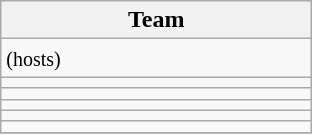<table class="wikitable sortable">
<tr>
<th width=200px>Team</th>
</tr>
<tr>
<td align=left> <small>(hosts)</small></td>
</tr>
<tr>
<td align=left></td>
</tr>
<tr>
<td align=left></td>
</tr>
<tr>
<td align=left></td>
</tr>
<tr>
<td align=left></td>
</tr>
<tr>
<td align=left></td>
</tr>
<tr>
</tr>
</table>
